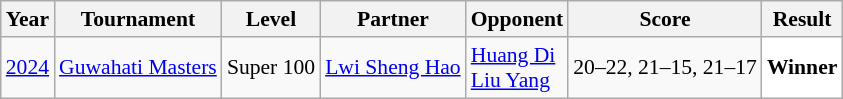<table class="sortable wikitable" style="font-size: 90%;">
<tr>
<th>Year</th>
<th>Tournament</th>
<th>Level</th>
<th>Partner</th>
<th>Opponent</th>
<th>Score</th>
<th>Result</th>
</tr>
<tr>
<td align="center"><a href='#'>2024</a></td>
<td align="left"><a href='#'>Guwahati Masters</a></td>
<td align="left">Super 100</td>
<td align="left"> <a href='#'>Lwi Sheng Hao</a></td>
<td align="left"> <a href='#'>Huang Di</a><br> <a href='#'>Liu Yang</a></td>
<td align="left">20–22, 21–15, 21–17</td>
<td style="text-align:left; background:white"> <strong>Winner</strong></td>
</tr>
</table>
